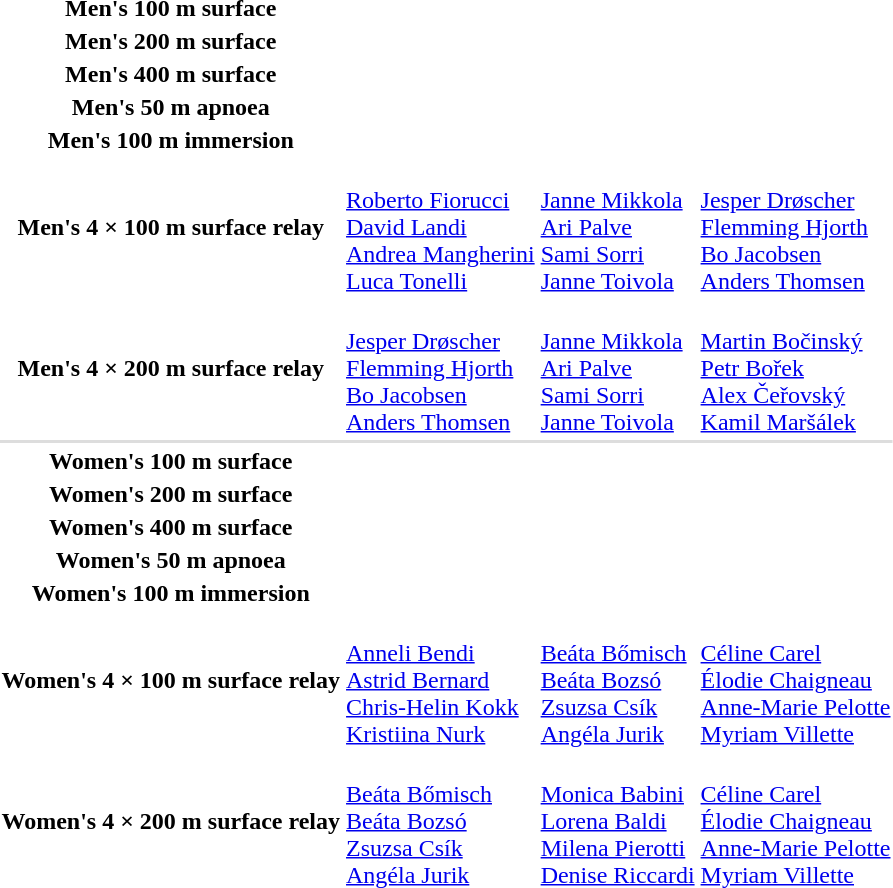<table>
<tr>
<th scope="row">Men's 100 m surface</th>
<td></td>
<td></td>
<td></td>
</tr>
<tr>
<th scope="row">Men's 200 m surface</th>
<td></td>
<td></td>
<td></td>
</tr>
<tr>
<th scope="row">Men's 400 m surface</th>
<td></td>
<td></td>
<td></td>
</tr>
<tr>
<th scope="row">Men's 50 m apnoea</th>
<td></td>
<td></td>
<td></td>
</tr>
<tr>
<th scope="row">Men's 100 m immersion</th>
<td></td>
<td></td>
<td></td>
</tr>
<tr>
<th scope="row">Men's 4 × 100 m surface relay</th>
<td><br><a href='#'>Roberto Fiorucci</a><br><a href='#'>David Landi</a><br><a href='#'>Andrea Mangherini</a><br><a href='#'>Luca Tonelli</a></td>
<td><br><a href='#'>Janne Mikkola</a><br><a href='#'>Ari Palve</a><br><a href='#'>Sami Sorri</a><br><a href='#'>Janne Toivola</a></td>
<td><br><a href='#'>Jesper Drøscher</a><br><a href='#'>Flemming Hjorth</a><br><a href='#'>Bo Jacobsen</a><br><a href='#'>Anders Thomsen</a></td>
</tr>
<tr>
<th scope="row">Men's 4 × 200 m surface relay</th>
<td><br><a href='#'>Jesper Drøscher</a><br><a href='#'>Flemming Hjorth</a><br><a href='#'>Bo Jacobsen</a><br><a href='#'>Anders Thomsen</a></td>
<td><br><a href='#'>Janne Mikkola</a><br><a href='#'>Ari Palve</a><br><a href='#'>Sami Sorri</a><br><a href='#'>Janne Toivola</a></td>
<td><br><a href='#'>Martin Bočinský</a><br><a href='#'>Petr Bořek</a><br><a href='#'>Alex Čeřovský</a><br><a href='#'>Kamil Maršálek</a></td>
</tr>
<tr bgcolor=#DDDDDD>
<td colspan=4></td>
</tr>
<tr>
<th scope="row">Women's 100 m surface</th>
<td></td>
<td></td>
<td></td>
</tr>
<tr>
<th scope="row">Women's 200 m surface</th>
<td></td>
<td></td>
<td></td>
</tr>
<tr>
<th scope="row">Women's 400 m surface</th>
<td></td>
<td></td>
<td></td>
</tr>
<tr>
<th scope="row">Women's 50 m apnoea</th>
<td></td>
<td></td>
<td></td>
</tr>
<tr>
<th scope="row">Women's 100 m immersion</th>
<td></td>
<td></td>
<td></td>
</tr>
<tr>
<th scope="row">Women's 4 × 100 m surface relay</th>
<td><br><a href='#'>Anneli Bendi</a><br><a href='#'>Astrid Bernard</a><br><a href='#'>Chris-Helin Kokk</a><br><a href='#'>Kristiina Nurk</a></td>
<td><br><a href='#'>Beáta Bőmisch</a><br><a href='#'>Beáta Bozsó</a><br><a href='#'>Zsuzsa Csík</a><br><a href='#'>Angéla Jurik</a></td>
<td><br><a href='#'>Céline Carel</a><br><a href='#'>Élodie Chaigneau</a><br><a href='#'>Anne-Marie Pelotte</a><br><a href='#'>Myriam Villette</a></td>
</tr>
<tr>
<th scope="row">Women's 4 × 200 m surface relay</th>
<td><br><a href='#'>Beáta Bőmisch</a><br><a href='#'>Beáta Bozsó</a><br><a href='#'>Zsuzsa Csík</a><br><a href='#'>Angéla Jurik</a></td>
<td><br><a href='#'>Monica Babini</a><br><a href='#'>Lorena Baldi</a><br><a href='#'>Milena Pierotti</a><br><a href='#'>Denise Riccardi</a></td>
<td><br><a href='#'>Céline Carel</a><br><a href='#'>Élodie Chaigneau</a><br><a href='#'>Anne-Marie Pelotte</a><br><a href='#'>Myriam Villette</a></td>
</tr>
</table>
